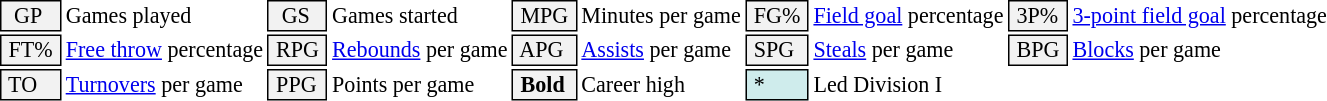<table class="toccolours" style="font-size: 92%; white-space: nowrap;">
<tr>
<td style="background-color: #F2F2F2; border: 1px solid black;">  GP</td>
<td>Games played</td>
<td style="background-color: #F2F2F2; border: 1px solid black">  GS </td>
<td>Games started</td>
<td style="background-color: #F2F2F2; border: 1px solid black"> MPG </td>
<td>Minutes per game</td>
<td style="background-color: #F2F2F2; border: 1px solid black;"> FG% </td>
<td><a href='#'>Field goal</a> percentage</td>
<td style="background-color: #F2F2F2; border: 1px solid black"> 3P% </td>
<td><a href='#'>3-point field goal</a> percentage</td>
</tr>
<tr>
<td style="background-color: #F2F2F2; border: 1px solid black"> FT% </td>
<td><a href='#'>Free throw</a> percentage</td>
<td style="background-color: #F2F2F2; border: 1px solid black;"> RPG </td>
<td><a href='#'>Rebounds</a> per game</td>
<td style="background-color: #F2F2F2; border: 1px solid black"> APG </td>
<td><a href='#'>Assists</a> per game</td>
<td style="background-color: #F2F2F2; border: 1px solid black"> SPG </td>
<td><a href='#'>Steals</a> per game</td>
<td style="background-color: #F2F2F2; border: 1px solid black;"> BPG </td>
<td><a href='#'>Blocks</a> per game</td>
</tr>
<tr>
<td style="background-color: #F2F2F2; border: 1px solid black"> TO </td>
<td><a href='#'>Turnovers</a> per game</td>
<td style="background-color: #F2F2F2; border: 1px solid black"> PPG </td>
<td>Points per game</td>
<td style="background-color: #F2F2F2; border: 1px solid black"> <strong>Bold</strong> </td>
<td>Career high</td>
<td style="background-color: #cfecec; border: 1px solid black"> * </td>
<td>Led Division I</td>
</tr>
</table>
